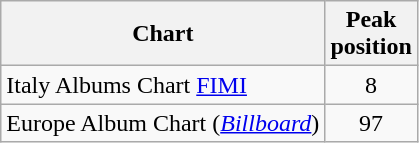<table class="wikitable">
<tr>
<th>Chart</th>
<th>Peak<br>position</th>
</tr>
<tr>
<td>Italy Albums Chart <a href='#'>FIMI</a></td>
<td align="center">8</td>
</tr>
<tr>
<td>Europe Album Chart (<em><a href='#'>Billboard</a></em>)</td>
<td align="center">97</td>
</tr>
</table>
